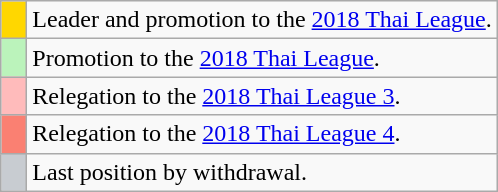<table class="wikitable">
<tr>
<td style="width:10px; background:gold;"></td>
<td>Leader and promotion to the <a href='#'>2018 Thai League</a>.</td>
</tr>
<tr>
<td style="width:10px; background:#BBF3BB;"></td>
<td>Promotion to the <a href='#'>2018 Thai League</a>.</td>
</tr>
<tr>
<td style="width:10px; background:#FFBBBB;"></td>
<td>Relegation to the <a href='#'>2018 Thai League 3</a>.</td>
</tr>
<tr>
<td style="width:10px; background:#FA8072;"></td>
<td>Relegation to the <a href='#'>2018 Thai League 4</a>.</td>
</tr>
<tr>
<td style="width:10px; background:#C8CCD1;"></td>
<td>Last position by withdrawal.</td>
</tr>
</table>
